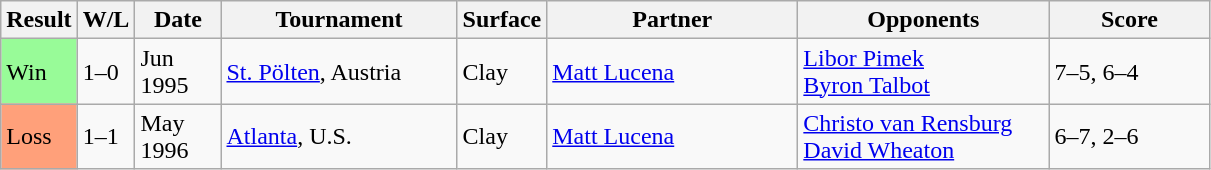<table class="sortable wikitable">
<tr>
<th>Result</th>
<th class="unsortable">W/L</th>
<th style="width:50px">Date</th>
<th style="width:150px">Tournament</th>
<th style="width:50px">Surface</th>
<th style="width:160px">Partner</th>
<th style="width:160px">Opponents</th>
<th style="width:100px" class="unsortable">Score</th>
</tr>
<tr>
<td style="background:#98fb98;">Win</td>
<td>1–0</td>
<td>Jun 1995</td>
<td><a href='#'>St. Pölten</a>, Austria</td>
<td>Clay</td>
<td> <a href='#'>Matt Lucena</a></td>
<td> <a href='#'>Libor Pimek</a><br> <a href='#'>Byron Talbot</a></td>
<td>7–5, 6–4</td>
</tr>
<tr>
<td style="background:#ffa07a;">Loss</td>
<td>1–1</td>
<td>May 1996</td>
<td><a href='#'>Atlanta</a>, U.S.</td>
<td>Clay</td>
<td> <a href='#'>Matt Lucena</a></td>
<td> <a href='#'>Christo van Rensburg</a><br> <a href='#'>David Wheaton</a></td>
<td>6–7, 2–6</td>
</tr>
</table>
